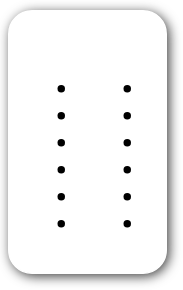<table style=" border-radius:1em; box-shadow: 0.1em 0.1em 0.5em rgba(0,0,0,0.75); background-color: white; border: 1px solid white; margin:10px 0px; padding: 5px;">
<tr style="vertical-align:top;">
<td><br><ul><li></li><li></li><li></li><li></li><li></li><li></li></ul></td>
<td valign="top"><br><ul><li></li><li></li><li></li><li></li><li></li><li></li></ul></td>
<td></td>
</tr>
</table>
